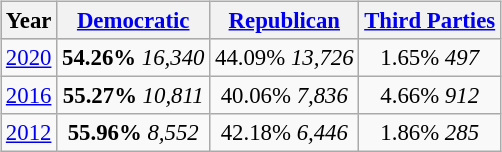<table class="wikitable"  style="float:right; margin:1em; font-size:95%;">
<tr style="background:lightgrey;">
<th>Year</th>
<th><a href='#'>Democratic</a></th>
<th><a href='#'>Republican</a></th>
<th><a href='#'>Third Parties</a></th>
</tr>
<tr>
<td align="center" ><a href='#'>2020</a></td>
<td align="center" ><strong>54.26%</strong> <em>16,340</em></td>
<td align="center" >44.09% <em>13,726</em></td>
<td align="center" >1.65% <em>497</em></td>
</tr>
<tr>
<td align="center" ><a href='#'>2016</a></td>
<td align="center" ><strong>55.27%</strong> <em>10,811</em></td>
<td align="center" >40.06% <em>7,836</em></td>
<td align="center" >4.66% <em>912</em></td>
</tr>
<tr>
<td align="center" ><a href='#'>2012</a></td>
<td align="center" ><strong>55.96%</strong> <em>8,552</em></td>
<td align="center" >42.18% <em>6,446</em></td>
<td align="center" >1.86% <em>285</em></td>
</tr>
</table>
